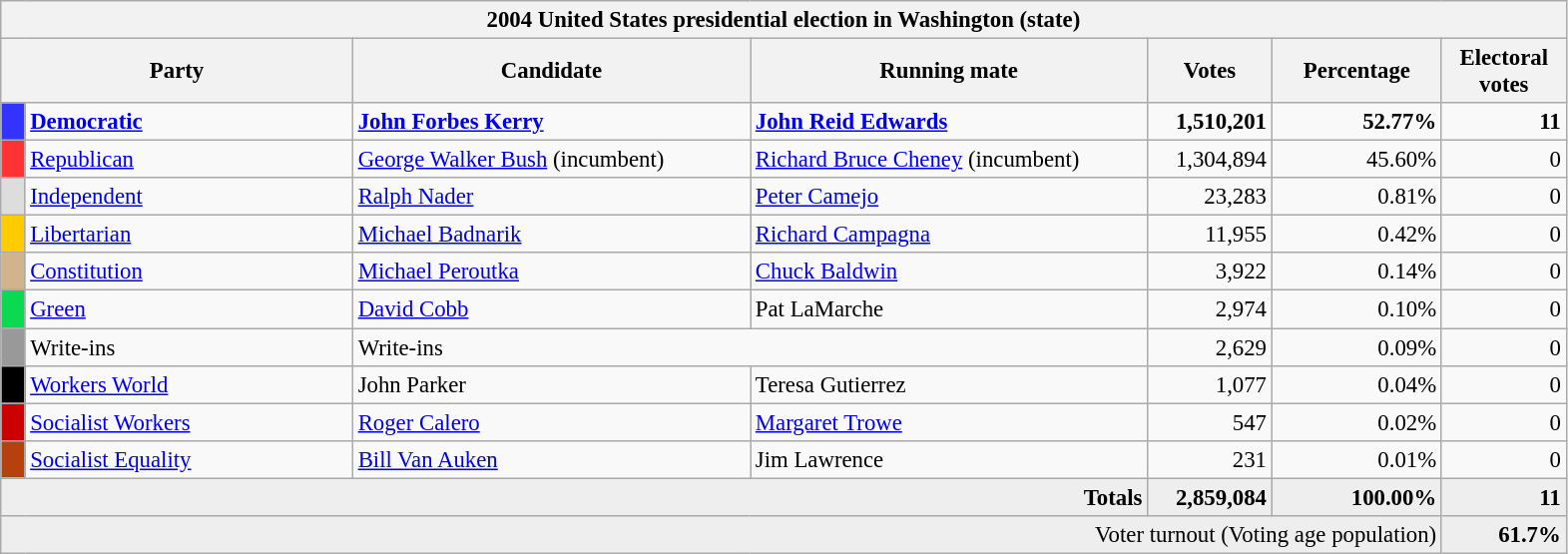<table class="wikitable" style="font-size: 95%;">
<tr>
<th colspan="7">2004 United States presidential election in Washington (state)</th>
</tr>
<tr>
<th colspan="2" style="width: 15em">Party</th>
<th style="width: 17em">Candidate</th>
<th style="width: 17em">Running mate</th>
<th style="width: 5em">Votes</th>
<th style="width: 7em">Percentage</th>
<th style="width: 5em">Electoral votes</th>
</tr>
<tr>
<th style="background:#33f; width:3px;"></th>
<td style="width: 130px"><strong><a href='#'>Democratic</a></strong></td>
<td><strong><a href='#'>John Forbes Kerry</a></strong></td>
<td><strong><a href='#'>John Reid Edwards</a></strong></td>
<td style="text-align:right;"><strong>1,510,201</strong></td>
<td style="text-align:right;"><strong>52.77%</strong></td>
<td style="text-align:right;"><strong>11</strong></td>
</tr>
<tr>
<th style="background:#f33; width:3px;"></th>
<td style="width: 130px"><a href='#'>Republican</a></td>
<td><a href='#'>George Walker Bush</a> (incumbent)</td>
<td><a href='#'>Richard Bruce Cheney</a> (incumbent)</td>
<td style="text-align:right;">1,304,894</td>
<td style="text-align:right;">45.60%</td>
<td style="text-align:right;">0</td>
</tr>
<tr>
<th style="background:#ddd; width:3px;"></th>
<td style="width: 130px"><a href='#'>Independent</a></td>
<td><a href='#'>Ralph Nader</a></td>
<td><a href='#'>Peter Camejo</a></td>
<td style="text-align:right;">23,283</td>
<td style="text-align:right;">0.81%</td>
<td style="text-align:right;">0</td>
</tr>
<tr>
<th style="background:#fc0; width:3px;"></th>
<td style="width: 130px"><a href='#'>Libertarian</a></td>
<td><a href='#'>Michael Badnarik</a></td>
<td><a href='#'>Richard Campagna</a></td>
<td style="text-align:right;">11,955</td>
<td style="text-align:right;">0.42%</td>
<td style="text-align:right;">0</td>
</tr>
<tr>
<th style="background:tan; width:3px;"></th>
<td style="width: 130px"><a href='#'>Constitution</a></td>
<td><a href='#'>Michael Peroutka</a></td>
<td><a href='#'>Chuck Baldwin</a></td>
<td style="text-align:right;">3,922</td>
<td style="text-align:right;">0.14%</td>
<td style="text-align:right;">0</td>
</tr>
<tr>
<th style="background:#0bda51; width:3px;"></th>
<td style="width: 130px"><a href='#'>Green</a></td>
<td><a href='#'>David Cobb</a></td>
<td>Pat LaMarche</td>
<td style="text-align:right;">2,974</td>
<td style="text-align:right;">0.10%</td>
<td style="text-align:right;">0</td>
</tr>
<tr>
<th style="background:#999; width:3px;"></th>
<td style="width: 130px">Write-ins</td>
<td colspan="2">Write-ins</td>
<td style="text-align:right;">2,629</td>
<td style="text-align:right;">0.09%</td>
<td style="text-align:right;">0</td>
</tr>
<tr>
<th style="background:#000; width:3px;"></th>
<td style="width: 130px"><a href='#'>Workers World</a></td>
<td>John Parker</td>
<td>Teresa Gutierrez</td>
<td style="text-align:right;">1,077</td>
<td style="text-align:right;">0.04%</td>
<td style="text-align:right;">0</td>
</tr>
<tr>
<th style="background:#c00; width:3px;"></th>
<td style="width: 130px"><a href='#'>Socialist Workers</a></td>
<td><a href='#'>Roger Calero</a></td>
<td><a href='#'>Margaret Trowe</a></td>
<td style="text-align:right;">547</td>
<td style="text-align:right;">0.02%</td>
<td style="text-align:right;">0</td>
</tr>
<tr>
<th style="background:#b7410e; width:3px;"></th>
<td style="width: 130px"><a href='#'>Socialist Equality</a></td>
<td><a href='#'>Bill Van Auken</a></td>
<td>Jim Lawrence</td>
<td style="text-align:right;">231</td>
<td style="text-align:right;">0.01%</td>
<td style="text-align:right;">0</td>
</tr>
<tr style="background:#eee; text-align:right;">
<td colspan="4"><strong>Totals</strong></td>
<td><strong>2,859,084</strong></td>
<td><strong>100.00%</strong></td>
<td><strong>11</strong></td>
</tr>
<tr style="background:#eee; text-align:right;">
<td colspan="6">Voter turnout (Voting age population)</td>
<td><strong>61.7%</strong></td>
</tr>
</table>
